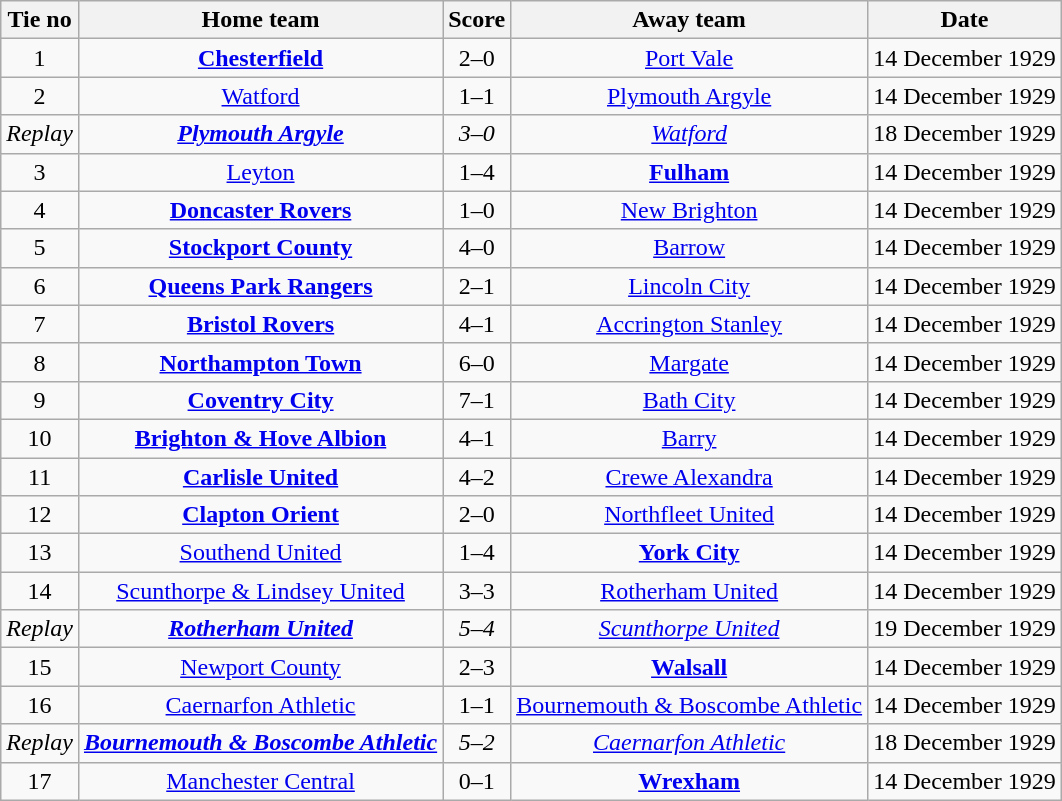<table class="wikitable" style="text-align: center">
<tr>
<th>Tie no</th>
<th>Home team</th>
<th>Score</th>
<th>Away team</th>
<th>Date</th>
</tr>
<tr>
<td>1</td>
<td><strong><a href='#'>Chesterfield</a></strong></td>
<td>2–0</td>
<td><a href='#'>Port Vale</a></td>
<td>14 December 1929</td>
</tr>
<tr>
<td>2</td>
<td><a href='#'>Watford</a></td>
<td>1–1</td>
<td><a href='#'>Plymouth Argyle</a></td>
<td>14 December 1929</td>
</tr>
<tr>
<td><em>Replay</em></td>
<td><strong><em><a href='#'>Plymouth Argyle</a></em></strong></td>
<td><em>3–0</em></td>
<td><em><a href='#'>Watford</a></em></td>
<td>18 December 1929</td>
</tr>
<tr>
<td>3</td>
<td><a href='#'>Leyton</a></td>
<td>1–4</td>
<td><strong><a href='#'>Fulham</a></strong></td>
<td>14 December 1929</td>
</tr>
<tr>
<td>4</td>
<td><strong><a href='#'>Doncaster Rovers</a></strong></td>
<td>1–0</td>
<td><a href='#'>New Brighton</a></td>
<td>14 December 1929</td>
</tr>
<tr>
<td>5</td>
<td><strong><a href='#'>Stockport County</a></strong></td>
<td>4–0</td>
<td><a href='#'>Barrow</a></td>
<td>14 December 1929</td>
</tr>
<tr>
<td>6</td>
<td><strong><a href='#'>Queens Park Rangers</a></strong></td>
<td>2–1</td>
<td><a href='#'>Lincoln City</a></td>
<td>14 December 1929</td>
</tr>
<tr>
<td>7</td>
<td><strong><a href='#'>Bristol Rovers</a></strong></td>
<td>4–1</td>
<td><a href='#'>Accrington Stanley</a></td>
<td>14 December 1929</td>
</tr>
<tr>
<td>8</td>
<td><strong><a href='#'>Northampton Town</a></strong></td>
<td>6–0</td>
<td><a href='#'>Margate</a></td>
<td>14 December 1929</td>
</tr>
<tr>
<td>9</td>
<td><strong><a href='#'>Coventry City</a></strong></td>
<td>7–1</td>
<td><a href='#'>Bath City</a></td>
<td>14 December 1929</td>
</tr>
<tr>
<td>10</td>
<td><strong><a href='#'>Brighton & Hove Albion</a></strong></td>
<td>4–1</td>
<td><a href='#'>Barry</a></td>
<td>14 December 1929</td>
</tr>
<tr>
<td>11</td>
<td><strong><a href='#'>Carlisle United</a></strong></td>
<td>4–2</td>
<td><a href='#'>Crewe Alexandra</a></td>
<td>14 December 1929</td>
</tr>
<tr>
<td>12</td>
<td><strong><a href='#'>Clapton Orient</a></strong></td>
<td>2–0</td>
<td><a href='#'>Northfleet United</a></td>
<td>14 December 1929</td>
</tr>
<tr>
<td>13</td>
<td><a href='#'>Southend United</a></td>
<td>1–4</td>
<td><strong><a href='#'>York City</a></strong></td>
<td>14 December 1929</td>
</tr>
<tr>
<td>14</td>
<td><a href='#'>Scunthorpe & Lindsey United</a></td>
<td>3–3</td>
<td><a href='#'>Rotherham United</a></td>
<td>14 December 1929</td>
</tr>
<tr>
<td><em>Replay</em></td>
<td><strong><em><a href='#'>Rotherham United</a></em></strong></td>
<td><em>5–4</em></td>
<td><em><a href='#'>Scunthorpe United</a></em></td>
<td>19 December 1929</td>
</tr>
<tr>
<td>15</td>
<td><a href='#'>Newport County</a></td>
<td>2–3</td>
<td><strong><a href='#'>Walsall</a></strong></td>
<td>14 December 1929</td>
</tr>
<tr>
<td>16</td>
<td><a href='#'>Caernarfon Athletic</a></td>
<td>1–1</td>
<td><a href='#'>Bournemouth & Boscombe Athletic</a></td>
<td>14 December 1929</td>
</tr>
<tr>
<td><em>Replay</em></td>
<td><strong><em><a href='#'>Bournemouth & Boscombe Athletic</a></em></strong></td>
<td><em>5–2</em></td>
<td><em><a href='#'>Caernarfon Athletic</a></em></td>
<td>18 December 1929</td>
</tr>
<tr>
<td>17</td>
<td><a href='#'>Manchester Central</a></td>
<td>0–1</td>
<td><strong><a href='#'>Wrexham</a></strong></td>
<td>14 December 1929</td>
</tr>
</table>
